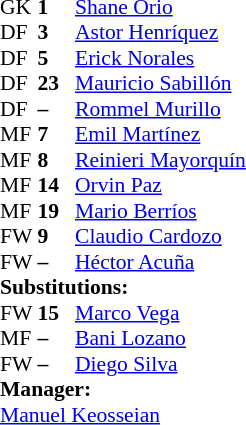<table style = "font-size: 90%" cellspacing = "0" cellpadding = "0">
<tr>
<td colspan = 4></td>
</tr>
<tr>
<th style="width:25px;"></th>
<th style="width:25px;"></th>
</tr>
<tr>
<td>GK</td>
<td><strong>1</strong></td>
<td> <a href='#'>Shane Orio</a></td>
</tr>
<tr>
<td>DF</td>
<td><strong>3</strong></td>
<td> <a href='#'>Astor Henríquez</a></td>
<td></td>
<td></td>
</tr>
<tr>
<td>DF</td>
<td><strong>5</strong></td>
<td> <a href='#'>Erick Norales</a></td>
<td></td>
<td></td>
</tr>
<tr>
<td>DF</td>
<td><strong>23</strong></td>
<td> <a href='#'>Mauricio Sabillón</a></td>
</tr>
<tr>
<td>DF</td>
<td><strong>–</strong></td>
<td> <a href='#'>Rommel Murillo</a></td>
</tr>
<tr>
<td>MF</td>
<td><strong>7</strong></td>
<td> <a href='#'>Emil Martínez</a></td>
</tr>
<tr>
<td>MF</td>
<td><strong>8</strong></td>
<td> <a href='#'>Reinieri Mayorquín</a></td>
</tr>
<tr>
<td>MF</td>
<td><strong>14</strong></td>
<td> <a href='#'>Orvin Paz</a></td>
<td></td>
<td></td>
</tr>
<tr>
<td>MF</td>
<td><strong>19</strong></td>
<td> <a href='#'>Mario Berríos</a></td>
<td></td>
<td></td>
</tr>
<tr>
<td>FW</td>
<td><strong>9</strong></td>
<td> <a href='#'>Claudio Cardozo</a></td>
</tr>
<tr>
<td>FW</td>
<td><strong>–</strong></td>
<td> <a href='#'>Héctor Acuña</a></td>
<td></td>
<td></td>
</tr>
<tr>
<td colspan = 3><strong>Substitutions:</strong></td>
</tr>
<tr>
<td>FW</td>
<td><strong>15</strong></td>
<td> <a href='#'>Marco Vega</a></td>
<td></td>
<td></td>
</tr>
<tr>
<td>MF</td>
<td><strong>–</strong></td>
<td> <a href='#'>Bani Lozano</a></td>
<td></td>
<td></td>
</tr>
<tr>
<td>FW</td>
<td><strong>–</strong></td>
<td> <a href='#'>Diego Silva</a></td>
<td></td>
<td></td>
</tr>
<tr>
<td colspan = 3><strong>Manager:</strong></td>
</tr>
<tr>
<td colspan = 3> <a href='#'>Manuel Keosseian</a></td>
</tr>
</table>
